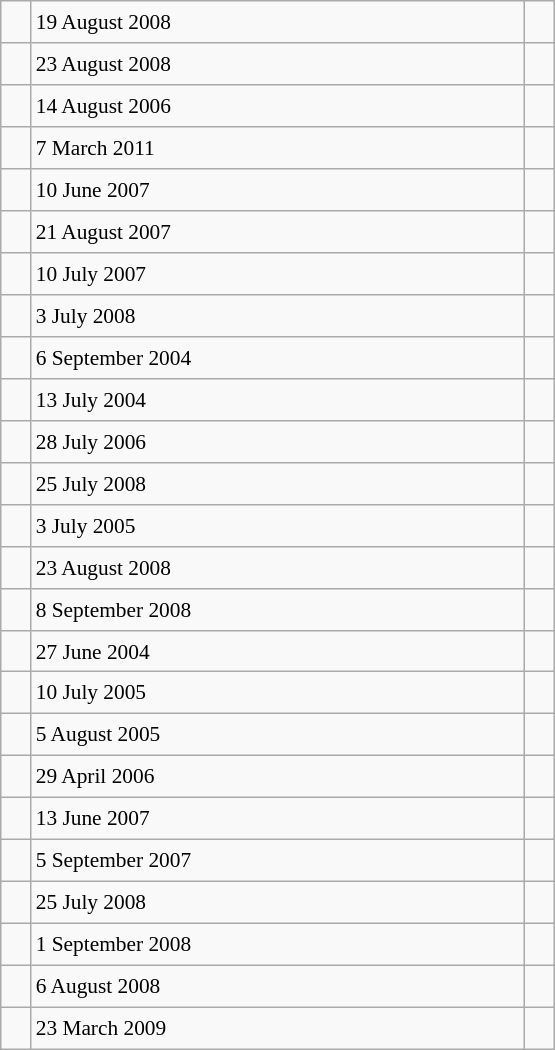<table class="wikitable" style="font-size: 89%; float: left; width: 26em; margin-right: 1em; height: 700px">
<tr>
<td></td>
<td>19 August 2008</td>
<td></td>
</tr>
<tr>
<td></td>
<td>23 August 2008</td>
<td></td>
</tr>
<tr>
<td></td>
<td>14 August 2006</td>
<td></td>
</tr>
<tr>
<td></td>
<td>7 March 2011</td>
<td></td>
</tr>
<tr>
<td></td>
<td>10 June 2007</td>
<td></td>
</tr>
<tr>
<td></td>
<td>21 August 2007</td>
<td></td>
</tr>
<tr>
<td></td>
<td>10 July 2007</td>
<td></td>
</tr>
<tr>
<td></td>
<td>3 July 2008</td>
<td></td>
</tr>
<tr>
<td></td>
<td>6 September 2004</td>
<td></td>
</tr>
<tr>
<td></td>
<td>13 July 2004</td>
<td></td>
</tr>
<tr>
<td></td>
<td>28 July 2006</td>
<td></td>
</tr>
<tr>
<td></td>
<td>25 July 2008</td>
<td></td>
</tr>
<tr>
<td></td>
<td>3 July 2005</td>
<td></td>
</tr>
<tr>
<td></td>
<td>23 August 2008</td>
<td></td>
</tr>
<tr>
<td></td>
<td>8 September 2008</td>
<td></td>
</tr>
<tr>
<td></td>
<td>27 June 2004</td>
<td></td>
</tr>
<tr>
<td></td>
<td>10 July 2005</td>
<td></td>
</tr>
<tr>
<td></td>
<td>5 August 2005</td>
<td></td>
</tr>
<tr>
<td></td>
<td>29 April 2006</td>
<td></td>
</tr>
<tr>
<td></td>
<td>13 June 2007</td>
<td></td>
</tr>
<tr>
<td></td>
<td>5 September 2007</td>
<td></td>
</tr>
<tr>
<td></td>
<td>25 July 2008</td>
<td></td>
</tr>
<tr>
<td></td>
<td>1 September 2008</td>
<td></td>
</tr>
<tr>
<td></td>
<td>6 August 2008</td>
<td></td>
</tr>
<tr>
<td></td>
<td>23 March 2009</td>
<td></td>
</tr>
</table>
